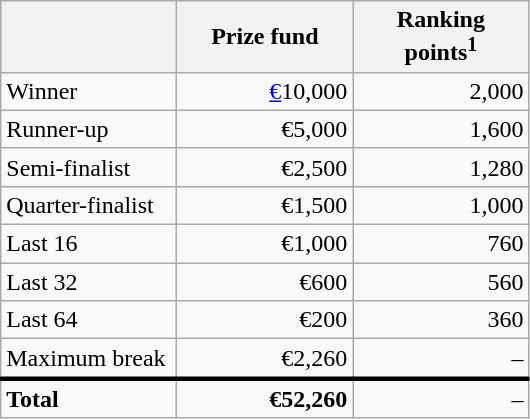<table class="wikitable">
<tr>
<th width=110px></th>
<th width=110px align="right">Prize fund</th>
<th width=110px align="right">Ranking points<sup>1</sup></th>
</tr>
<tr>
<td>Winner</td>
<td align="right"><a href='#'>€</a>10,000</td>
<td align="right">2,000</td>
</tr>
<tr>
<td>Runner-up</td>
<td align="right">€5,000</td>
<td align="right">1,600</td>
</tr>
<tr>
<td>Semi-finalist</td>
<td align="right">€2,500</td>
<td align="right">1,280</td>
</tr>
<tr>
<td>Quarter-finalist</td>
<td align="right">€1,500</td>
<td align="right">1,000</td>
</tr>
<tr>
<td>Last 16</td>
<td align="right">€1,000</td>
<td align="right">760</td>
</tr>
<tr>
<td>Last 32</td>
<td align="right">€600</td>
<td align="right">560</td>
</tr>
<tr>
<td>Last 64</td>
<td align="right">€200</td>
<td align="right">360</td>
</tr>
<tr>
<td>Maximum break</td>
<td align="right">€2,260</td>
<td align="right">–</td>
</tr>
<tr style="border-top:medium solid">
<td><strong>Total</strong></td>
<td align="right"><strong>€52,260</strong></td>
<td align="right">–</td>
</tr>
</table>
